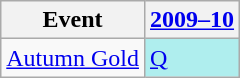<table class="wikitable">
<tr>
<th>Event</th>
<th><a href='#'>2009–10</a></th>
</tr>
<tr>
<td><a href='#'>Autumn Gold</a></td>
<td style="background:#afeeee;"><a href='#'>Q</a></td>
</tr>
</table>
